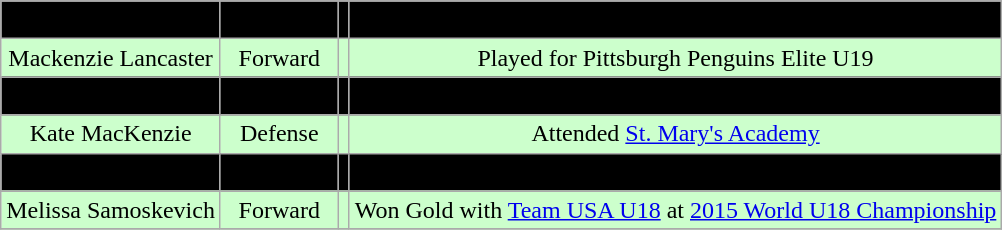<table class="wikitable">
<tr align="center">
</tr>
<tr align="center" bgcolor=" ">
<td>Claire Lachner</td>
<td>Goaltender</td>
<td></td>
<td>Minded net for Detroit Little Caesars U19</td>
</tr>
<tr align="center" bgcolor="#ccffcc">
<td>Mackenzie Lancaster</td>
<td>Forward</td>
<td></td>
<td>Played for Pittsburgh Penguins Elite U19</td>
</tr>
<tr align="center" bgcolor=" ">
<td>Miranda Lantz</td>
<td>Forward</td>
<td></td>
<td>Member of 2015 Team Ontario</td>
</tr>
<tr align="center" bgcolor="#ccffcc">
<td>Kate MacKenzie</td>
<td>Defense</td>
<td></td>
<td>Attended <a href='#'>St. Mary's Academy</a></td>
</tr>
<tr align="center" bgcolor=" ">
<td>Randi Marcon</td>
<td>Forward</td>
<td></td>
<td>Named to Team Manitoba in 2015</td>
</tr>
<tr align="center" bgcolor="#ccffcc">
<td>Melissa Samoskevich</td>
<td>Forward</td>
<td></td>
<td>Won Gold with <a href='#'>Team USA U18</a> at <a href='#'>2015 World U18 Championship</a></td>
</tr>
<tr align="center" bgcolor=" ">
</tr>
</table>
